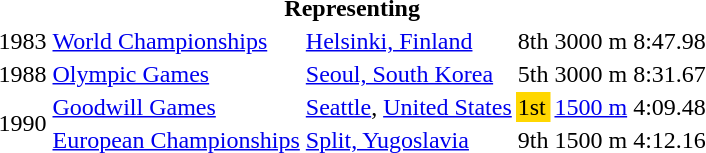<table>
<tr>
<th colspan="6">Representing </th>
</tr>
<tr>
<td>1983</td>
<td><a href='#'>World Championships</a></td>
<td><a href='#'>Helsinki, Finland</a></td>
<td>8th</td>
<td>3000 m</td>
<td>8:47.98</td>
</tr>
<tr>
<td>1988</td>
<td><a href='#'>Olympic Games</a></td>
<td><a href='#'>Seoul, South Korea</a></td>
<td>5th</td>
<td>3000 m</td>
<td>8:31.67</td>
</tr>
<tr>
<td rowspan=2>1990</td>
<td><a href='#'>Goodwill Games</a></td>
<td><a href='#'>Seattle</a>, <a href='#'>United States</a></td>
<td bgcolor="gold">1st</td>
<td><a href='#'>1500 m</a></td>
<td>4:09.48</td>
</tr>
<tr>
<td><a href='#'>European Championships</a></td>
<td><a href='#'>Split, Yugoslavia</a></td>
<td>9th</td>
<td>1500 m</td>
<td>4:12.16</td>
</tr>
</table>
